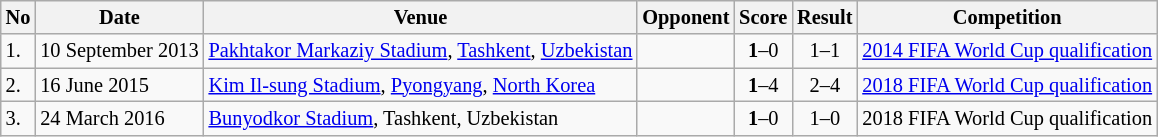<table class="wikitable" style="font-size:85%;">
<tr>
<th>No</th>
<th>Date</th>
<th>Venue</th>
<th>Opponent</th>
<th>Score</th>
<th>Result</th>
<th>Competition</th>
</tr>
<tr>
<td>1.</td>
<td>10 September 2013</td>
<td><a href='#'>Pakhtakor Markaziy Stadium</a>, <a href='#'>Tashkent</a>, <a href='#'>Uzbekistan</a></td>
<td></td>
<td align=center><strong>1</strong>–0</td>
<td align=center>1–1</td>
<td><a href='#'>2014 FIFA World Cup qualification</a></td>
</tr>
<tr>
<td>2.</td>
<td>16 June 2015</td>
<td><a href='#'>Kim Il-sung Stadium</a>, <a href='#'>Pyongyang</a>, <a href='#'>North Korea</a></td>
<td></td>
<td align=center><strong>1</strong>–4</td>
<td align=center>2–4</td>
<td><a href='#'>2018 FIFA World Cup qualification</a></td>
</tr>
<tr>
<td>3.</td>
<td>24 March 2016</td>
<td><a href='#'>Bunyodkor Stadium</a>, Tashkent, Uzbekistan</td>
<td></td>
<td align=center><strong>1</strong>–0</td>
<td align=center>1–0</td>
<td>2018 FIFA World Cup qualification</td>
</tr>
</table>
